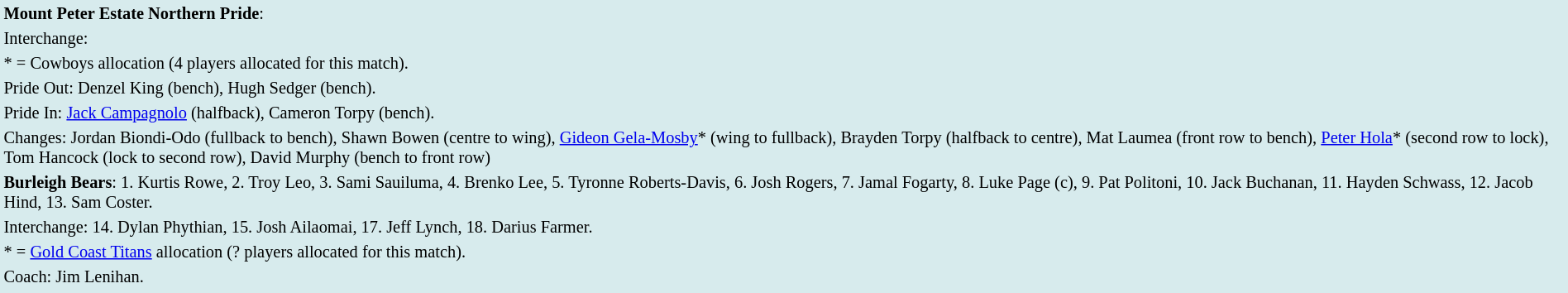<table style="background:#d7ebed; font-size:85%; width:100%;">
<tr>
<td><strong>Mount Peter Estate Northern Pride</strong>:             </td>
</tr>
<tr>
<td>Interchange:    </td>
</tr>
<tr>
<td>* = Cowboys allocation (4 players allocated for this match).</td>
</tr>
<tr>
<td>Pride Out: Denzel King (bench), Hugh Sedger (bench).</td>
</tr>
<tr>
<td>Pride In: <a href='#'>Jack Campagnolo</a> (halfback), Cameron Torpy (bench).</td>
</tr>
<tr>
<td>Changes: Jordan Biondi-Odo (fullback to bench), Shawn Bowen (centre to wing), <a href='#'>Gideon Gela-Mosby</a>* (wing to fullback), Brayden Torpy (halfback to centre), Mat Laumea (front row to bench), <a href='#'>Peter Hola</a>* (second row to lock), Tom Hancock (lock to second row), David Murphy (bench to front row)</td>
</tr>
<tr>
<td><strong>Burleigh Bears</strong>: 1. Kurtis Rowe, 2. Troy Leo, 3. Sami Sauiluma, 4. Brenko Lee, 5. Tyronne Roberts-Davis, 6. Josh Rogers, 7. Jamal Fogarty, 8. Luke Page (c), 9. Pat Politoni, 10. Jack Buchanan, 11. Hayden Schwass, 12. Jacob Hind, 13. Sam Coster.</td>
</tr>
<tr>
<td>Interchange: 14. Dylan Phythian, 15. Josh Ailaomai, 17. Jeff Lynch, 18. Darius Farmer.</td>
</tr>
<tr>
<td>* = <a href='#'>Gold Coast Titans</a> allocation (? players allocated for this match).</td>
</tr>
<tr>
<td>Coach: Jim Lenihan.</td>
</tr>
<tr>
</tr>
</table>
